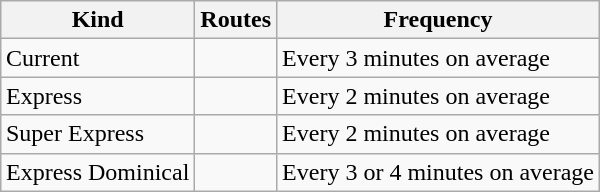<table class="wikitable" style="margin:1em auto;">
<tr>
<th>Kind</th>
<th>Routes</th>
<th>Frequency</th>
</tr>
<tr>
<td>Current</td>
<td>  </td>
<td>Every 3 minutes on average</td>
</tr>
<tr>
<td>Express</td>
<td>    </td>
<td>Every 2 minutes on average</td>
</tr>
<tr>
<td>Super Express</td>
<td>   </td>
<td>Every 2 minutes on average</td>
</tr>
<tr>
<td>Express Dominical</td>
<td></td>
<td>Every 3 or 4 minutes on average</td>
</tr>
</table>
